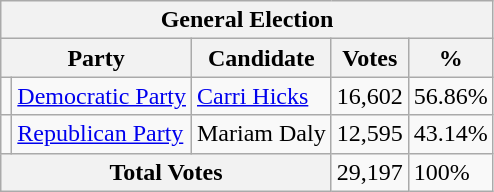<table class="wikitable">
<tr>
<th colspan="5"><strong>General Election</strong></th>
</tr>
<tr>
<th colspan="2">Party</th>
<th>Candidate</th>
<th>Votes</th>
<th>%</th>
</tr>
<tr>
<td></td>
<td><a href='#'>Democratic Party</a></td>
<td><a href='#'>Carri Hicks</a></td>
<td>16,602</td>
<td>56.86%</td>
</tr>
<tr>
<td></td>
<td><a href='#'>Republican Party</a></td>
<td>Mariam Daly</td>
<td>12,595</td>
<td>43.14%</td>
</tr>
<tr>
<th colspan="3"><strong>Total Votes</strong></th>
<td>29,197</td>
<td>100%</td>
</tr>
</table>
